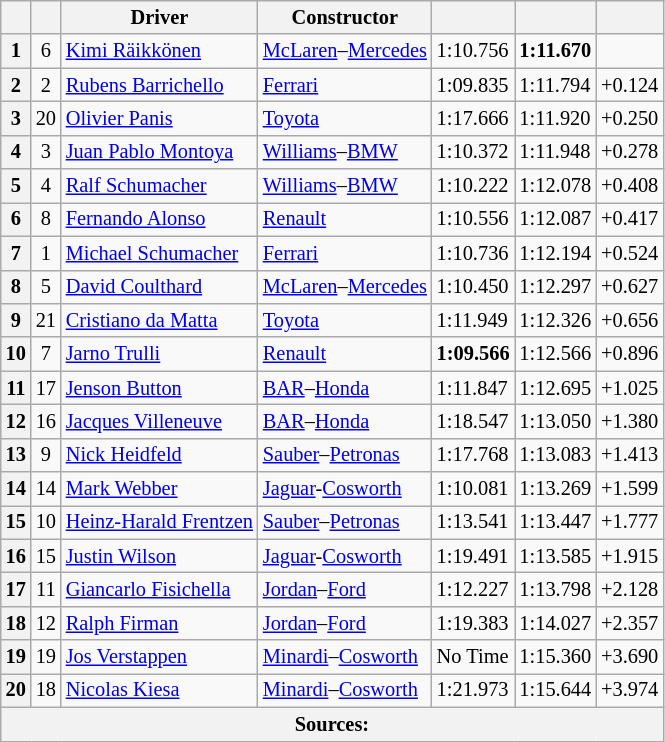<table class="wikitable sortable" style="font-size: 85%;">
<tr>
<th scope="col"></th>
<th scope="col"></th>
<th scope="col">Driver</th>
<th scope="col">Constructor</th>
<th scope="col"></th>
<th scope="col"></th>
<th scope="col"></th>
</tr>
<tr>
<th scope="row">1</th>
<td align="center">6</td>
<td data-sort-value="RAI"> <a href='#'>Kimi Räikkönen</a></td>
<td><a href='#'>McLaren</a>–<a href='#'>Mercedes</a></td>
<td>1:10.756</td>
<td><strong>1:11.670</strong></td>
<td></td>
</tr>
<tr>
<th scope="row">2</th>
<td align="center">2</td>
<td data-sort-value="BAR"> <a href='#'>Rubens Barrichello</a></td>
<td><a href='#'>Ferrari</a></td>
<td>1:09.835</td>
<td>1:11.794</td>
<td>+0.124</td>
</tr>
<tr>
<th scope="row">3</th>
<td align="center">20</td>
<td data-sort-value="PAN"> <a href='#'>Olivier Panis</a></td>
<td><a href='#'>Toyota</a></td>
<td>1:17.666</td>
<td>1:11.920</td>
<td>+0.250</td>
</tr>
<tr>
<th scope="row">4</th>
<td align="center">3</td>
<td data-sort-value="MON"> <a href='#'>Juan Pablo Montoya</a></td>
<td><a href='#'>Williams</a>–<a href='#'>BMW</a></td>
<td>1:10.372</td>
<td>1:11.948</td>
<td>+0.278</td>
</tr>
<tr>
<th scope="row">5</th>
<td align="center">4</td>
<td data-sort-value="SCHR"> <a href='#'>Ralf Schumacher</a></td>
<td><a href='#'>Williams</a>–<a href='#'>BMW</a></td>
<td>1:10.222</td>
<td>1:12.078</td>
<td>+0.408</td>
</tr>
<tr>
<th scope="row">6</th>
<td align="center">8</td>
<td data-sort-value="ALO"> <a href='#'>Fernando Alonso</a></td>
<td><a href='#'>Renault</a></td>
<td>1:10.556</td>
<td>1:12.087</td>
<td>+0.417</td>
</tr>
<tr>
<th scope="row">7</th>
<td align="center">1</td>
<td data-sort-value="SCHM"> <a href='#'>Michael Schumacher</a></td>
<td><a href='#'>Ferrari</a></td>
<td>1:10.736</td>
<td>1:12.194</td>
<td>+0.524</td>
</tr>
<tr>
<th scope="row">8</th>
<td align="center">5</td>
<td data-sort-value="COU"> <a href='#'>David Coulthard</a></td>
<td><a href='#'>McLaren</a>–<a href='#'>Mercedes</a></td>
<td>1:10.450</td>
<td>1:12.297</td>
<td>+0.627</td>
</tr>
<tr>
<th scope="row">9</th>
<td align="center">21</td>
<td data-sort-value="DAM"> <a href='#'>Cristiano da Matta</a></td>
<td><a href='#'>Toyota</a></td>
<td>1:11.949</td>
<td>1:12.326</td>
<td>+0.656</td>
</tr>
<tr>
<th scope="row">10</th>
<td align="center">7</td>
<td data-sort-value="TRU"> <a href='#'>Jarno Trulli</a></td>
<td><a href='#'>Renault</a></td>
<td><strong>1:09.566</strong></td>
<td>1:12.566</td>
<td>+0.896</td>
</tr>
<tr>
<th scope="row">11</th>
<td align="center">17</td>
<td data-sort-value="BUT"> <a href='#'>Jenson Button</a></td>
<td><a href='#'>BAR</a>–<a href='#'>Honda</a></td>
<td>1:11.847</td>
<td>1:12.695</td>
<td>+1.025</td>
</tr>
<tr>
<th scope="row">12</th>
<td align="center">16</td>
<td data-sort-value="VIL"> <a href='#'>Jacques Villeneuve</a></td>
<td><a href='#'>BAR</a>–<a href='#'>Honda</a></td>
<td>1:18.547</td>
<td>1:13.050</td>
<td>+1.380</td>
</tr>
<tr>
<th scope="row">13</th>
<td align="center">9</td>
<td data-sort-value="HEI"> <a href='#'>Nick Heidfeld</a></td>
<td><a href='#'>Sauber</a>–<a href='#'>Petronas</a></td>
<td>1:17.768</td>
<td>1:13.083</td>
<td>+1.413</td>
</tr>
<tr>
<th scope="row">14</th>
<td align="center">14</td>
<td data-sort-value="WEB"> <a href='#'>Mark Webber</a></td>
<td><a href='#'>Jaguar</a>-<a href='#'>Cosworth</a></td>
<td>1:10.081</td>
<td>1:13.269</td>
<td>+1.599</td>
</tr>
<tr>
<th scope="row">15</th>
<td align="center">10</td>
<td data-sort-value="FRE"> <a href='#'>Heinz-Harald Frentzen</a></td>
<td><a href='#'>Sauber</a>–<a href='#'>Petronas</a></td>
<td>1:13.541</td>
<td>1:13.447</td>
<td>+1.777</td>
</tr>
<tr>
<th scope="row">16</th>
<td align="center">15</td>
<td data-sort-value="WIL"> <a href='#'>Justin Wilson</a></td>
<td><a href='#'>Jaguar</a>-<a href='#'>Cosworth</a></td>
<td>1:19.491</td>
<td>1:13.585</td>
<td>+1.915</td>
</tr>
<tr>
<th scope="row">17</th>
<td align="center">11</td>
<td data-sort-value="FIS"> <a href='#'>Giancarlo Fisichella</a></td>
<td><a href='#'>Jordan</a>–<a href='#'>Ford</a></td>
<td>1:12.227</td>
<td>1:13.798</td>
<td>+2.128</td>
</tr>
<tr>
<th scope="row">18</th>
<td align="center">12</td>
<td data-sort-value="FIR"> <a href='#'>Ralph Firman</a></td>
<td><a href='#'>Jordan</a>–<a href='#'>Ford</a></td>
<td>1:19.383</td>
<td>1:14.027</td>
<td>+2.357</td>
</tr>
<tr>
<th scope="row">19</th>
<td align="center">19</td>
<td data-sort-value="VER"> <a href='#'>Jos Verstappen</a></td>
<td><a href='#'>Minardi</a>–<a href='#'>Cosworth</a></td>
<td>No Time</td>
<td>1:15.360</td>
<td>+3.690</td>
</tr>
<tr>
<th scope="row">20</th>
<td align="center">18</td>
<td data-sort-value="KIE"> <a href='#'>Nicolas Kiesa</a></td>
<td><a href='#'>Minardi</a>–<a href='#'>Cosworth</a></td>
<td>1:21.973</td>
<td>1:15.644</td>
<td>+3.974</td>
</tr>
<tr class="sortbottom">
<th colspan="7">Sources:</th>
</tr>
</table>
